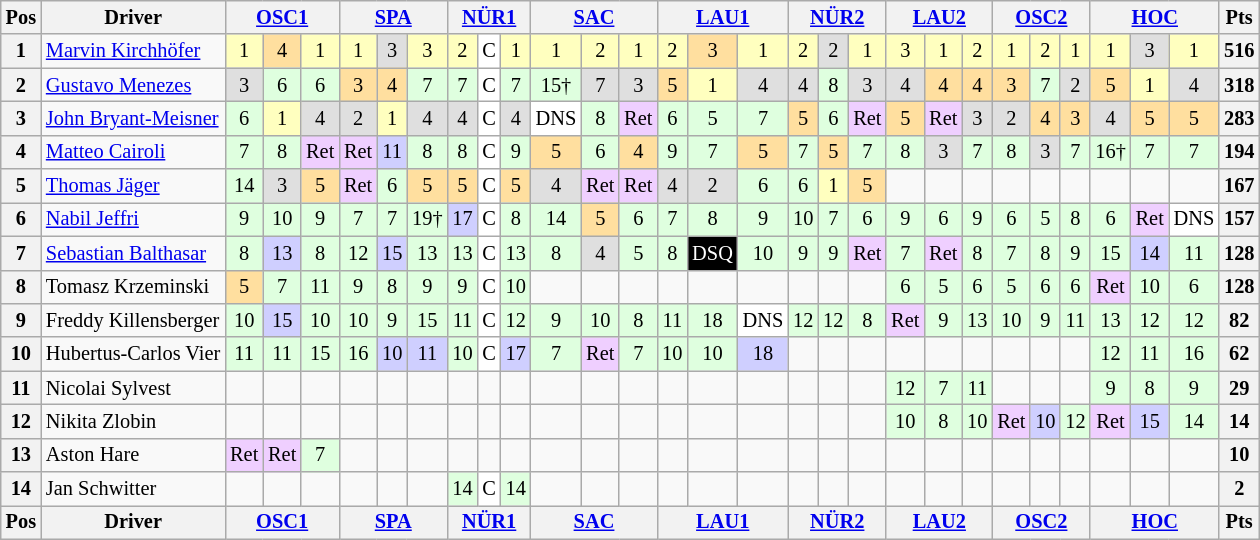<table align=left| class="wikitable" style="font-size: 85%; text-align: center">
<tr valign="top">
<th valign=middle>Pos</th>
<th valign=middle>Driver</th>
<th colspan=3><a href='#'>OSC1</a></th>
<th colspan=3><a href='#'>SPA</a></th>
<th colspan=3><a href='#'>NÜR1</a></th>
<th colspan=3><a href='#'>SAC</a></th>
<th colspan=3><a href='#'>LAU1</a></th>
<th colspan=3><a href='#'>NÜR2</a></th>
<th colspan=3><a href='#'>LAU2</a></th>
<th colspan=3><a href='#'>OSC2</a></th>
<th colspan=3><a href='#'>HOC</a></th>
<th valign="middle">Pts</th>
</tr>
<tr>
<th>1</th>
<td align=left> <a href='#'>Marvin Kirchhöfer</a></td>
<td style="background:#FFFFBF;">1</td>
<td style="background:#FFDF9F;">4</td>
<td style="background:#FFFFBF;">1</td>
<td style="background:#FFFFBF;">1</td>
<td style="background:#DFDFDF;">3</td>
<td style="background:#FFFFBF;">3</td>
<td style="background:#FFFFBF;">2</td>
<td style="background:#FFFFFF;">C</td>
<td style="background:#FFFFBF;">1</td>
<td style="background:#FFFFBF;">1</td>
<td style="background:#FFFFBF;">2</td>
<td style="background:#FFFFBF;">1</td>
<td style="background:#FFFFBF;">2</td>
<td style="background:#FFDF9F;">3</td>
<td style="background:#FFFFBF;">1</td>
<td style="background:#FFFFBF;">2</td>
<td style="background:#DFDFDF;">2</td>
<td style="background:#FFFFBF;">1</td>
<td style="background:#FFFFBF;">3</td>
<td style="background:#FFFFBF;">1</td>
<td style="background:#FFFFBF;">2</td>
<td style="background:#FFFFBF;">1</td>
<td style="background:#FFFFBF;">2</td>
<td style="background:#FFFFBF;">1</td>
<td style="background:#FFFFBF;">1</td>
<td style="background:#DFDFDF;">3</td>
<td style="background:#FFFFBF;">1</td>
<th>516</th>
</tr>
<tr>
<th>2</th>
<td align=left> <a href='#'>Gustavo Menezes</a></td>
<td style="background:#DFDFDF;">3</td>
<td style="background:#DFFFDF;">6</td>
<td style="background:#DFFFDF;">6</td>
<td style="background:#FFDF9F;">3</td>
<td style="background:#FFDF9F;">4</td>
<td style="background:#DFFFDF;">7</td>
<td style="background:#DFFFDF;">7</td>
<td style="background:#FFFFFF;">C</td>
<td style="background:#DFFFDF;">7</td>
<td style="background:#DFFFDF;">15†</td>
<td style="background:#DFDFDF;">7</td>
<td style="background:#DFDFDF;">3</td>
<td style="background:#FFDF9F;">5</td>
<td style="background:#FFFFBF;">1</td>
<td style="background:#DFDFDF;">4</td>
<td style="background:#DFDFDF;">4</td>
<td style="background:#DFFFDF;">8</td>
<td style="background:#DFDFDF;">3</td>
<td style="background:#DFDFDF;">4</td>
<td style="background:#FFDF9F;">4</td>
<td style="background:#FFDF9F;">4</td>
<td style="background:#FFDF9F;">3</td>
<td style="background:#DFFFDF;">7</td>
<td style="background:#DFDFDF;">2</td>
<td style="background:#FFDF9F;">5</td>
<td style="background:#FFFFBF;">1</td>
<td style="background:#DFDFDF;">4</td>
<th>318</th>
</tr>
<tr>
<th>3</th>
<td align=left> <a href='#'>John Bryant-Meisner</a></td>
<td style="background:#DFFFDF;">6</td>
<td style="background:#FFFFBF;">1</td>
<td style="background:#DFDFDF;">4</td>
<td style="background:#DFDFDF;">2</td>
<td style="background:#FFFFBF;">1</td>
<td style="background:#DFDFDF;">4</td>
<td style="background:#DFDFDF;">4</td>
<td style="background:#FFFFFF;">C</td>
<td style="background:#DFDFDF;">4</td>
<td style="background:#FFFFFF;">DNS</td>
<td style="background:#DFFFDF;">8</td>
<td style="background:#EFCFFF;">Ret</td>
<td style="background:#DFFFDF;">6</td>
<td style="background:#DFFFDF;">5</td>
<td style="background:#DFFFDF;">7</td>
<td style="background:#FFDF9F;">5</td>
<td style="background:#DFFFDF;">6</td>
<td style="background:#EFCFFF;">Ret</td>
<td style="background:#FFDF9F;">5</td>
<td style="background:#EFCFFF;">Ret</td>
<td style="background:#DFDFDF;">3</td>
<td style="background:#DFDFDF;">2</td>
<td style="background:#FFDF9F;">4</td>
<td style="background:#FFDF9F;">3</td>
<td style="background:#DFDFDF;">4</td>
<td style="background:#FFDF9F;">5</td>
<td style="background:#FFDF9F;">5</td>
<th>283</th>
</tr>
<tr>
<th>4</th>
<td align=left> <a href='#'>Matteo Cairoli</a></td>
<td style="background:#DFFFDF;">7</td>
<td style="background:#DFFFDF;">8</td>
<td style="background:#EFCFFF;">Ret</td>
<td style="background:#EFCFFF;">Ret</td>
<td style="background:#CFCFFF;">11</td>
<td style="background:#DFFFDF;">8</td>
<td style="background:#DFFFDF;">8</td>
<td style="background:#FFFFFF;">C</td>
<td style="background:#DFFFDF;">9</td>
<td style="background:#FFDF9F;">5</td>
<td style="background:#DFFFDF;">6</td>
<td style="background:#FFDF9F;">4</td>
<td style="background:#DFFFDF;">9</td>
<td style="background:#DFFFDF;">7</td>
<td style="background:#FFDF9F;">5</td>
<td style="background:#DFFFDF;">7</td>
<td style="background:#FFDF9F;">5</td>
<td style="background:#DFFFDF;">7</td>
<td style="background:#DFFFDF;">8</td>
<td style="background:#DFDFDF;">3</td>
<td style="background:#DFFFDF;">7</td>
<td style="background:#DFFFDF;">8</td>
<td style="background:#DFDFDF;">3</td>
<td style="background:#DFFFDF;">7</td>
<td style="background:#DFFFDF;">16†</td>
<td style="background:#DFFFDF;">7</td>
<td style="background:#DFFFDF;">7</td>
<th>194</th>
</tr>
<tr>
<th>5</th>
<td align=left> <a href='#'>Thomas Jäger</a></td>
<td style="background:#DFFFDF;">14</td>
<td style="background:#DFDFDF;">3</td>
<td style="background:#FFDF9F;">5</td>
<td style="background:#EFCFFF;">Ret</td>
<td style="background:#DFFFDF;">6</td>
<td style="background:#FFDF9F;">5</td>
<td style="background:#FFDF9F;">5</td>
<td style="background:#FFFFFF;">C</td>
<td style="background:#FFDF9F;">5</td>
<td style="background:#DFDFDF;">4</td>
<td style="background:#EFCFFF;">Ret</td>
<td style="background:#EFCFFF;">Ret</td>
<td style="background:#DFDFDF;">4</td>
<td style="background:#DFDFDF;">2</td>
<td style="background:#DFFFDF;">6</td>
<td style="background:#DFFFDF;">6</td>
<td style="background:#FFFFBF;">1</td>
<td style="background:#FFDF9F;">5</td>
<td></td>
<td></td>
<td></td>
<td></td>
<td></td>
<td></td>
<td></td>
<td></td>
<td></td>
<th>167</th>
</tr>
<tr>
<th>6</th>
<td align=left> <a href='#'>Nabil Jeffri</a></td>
<td style="background:#DFFFDF;">9</td>
<td style="background:#DFFFDF;">10</td>
<td style="background:#DFFFDF;">9</td>
<td style="background:#DFFFDF;">7</td>
<td style="background:#DFFFDF;">7</td>
<td style="background:#DFFFDF;">19†</td>
<td style="background:#CFCFFF;">17</td>
<td style="background:#FFFFFF;">C</td>
<td style="background:#DFFFDF;">8</td>
<td style="background:#DFFFDF;">14</td>
<td style="background:#FFDF9F;">5</td>
<td style="background:#DFFFDF;">6</td>
<td style="background:#DFFFDF;">7</td>
<td style="background:#DFFFDF;">8</td>
<td style="background:#DFFFDF;">9</td>
<td style="background:#DFFFDF;">10</td>
<td style="background:#DFFFDF;">7</td>
<td style="background:#DFFFDF;">6</td>
<td style="background:#DFFFDF;">9</td>
<td style="background:#DFFFDF;">6</td>
<td style="background:#DFFFDF;">9</td>
<td style="background:#DFFFDF;">6</td>
<td style="background:#DFFFDF;">5</td>
<td style="background:#DFFFDF;">8</td>
<td style="background:#DFFFDF;">6</td>
<td style="background:#EFCFFF;">Ret</td>
<td style="background:#FFFFFF;">DNS</td>
<th>157</th>
</tr>
<tr>
<th>7</th>
<td align=left> <a href='#'>Sebastian Balthasar</a></td>
<td style="background:#DFFFDF;">8</td>
<td style="background:#CFCFFF;">13</td>
<td style="background:#DFFFDF;">8</td>
<td style="background:#DFFFDF;">12</td>
<td style="background:#CFCFFF;">15</td>
<td style="background:#DFFFDF;">13</td>
<td style="background:#DFFFDF;">13</td>
<td style="background:#FFFFFF;">C</td>
<td style="background:#DFFFDF;">13</td>
<td style="background:#DFFFDF;">8</td>
<td style="background:#DFDFDF;">4</td>
<td style="background:#DFFFDF;">5</td>
<td style="background:#DFFFDF;">8</td>
<td style="background:#000000; color:white;">DSQ</td>
<td style="background:#DFFFDF;">10</td>
<td style="background:#DFFFDF;">9</td>
<td style="background:#DFFFDF;">9</td>
<td style="background:#EFCFFF;">Ret</td>
<td style="background:#DFFFDF;">7</td>
<td style="background:#EFCFFF;">Ret</td>
<td style="background:#DFFFDF;">8</td>
<td style="background:#DFFFDF;">7</td>
<td style="background:#DFFFDF;">8</td>
<td style="background:#DFFFDF;">9</td>
<td style="background:#DFFFDF;">15</td>
<td style="background:#CFCFFF;">14</td>
<td style="background:#DFFFDF;">11</td>
<th>128</th>
</tr>
<tr>
<th>8</th>
<td align=left> Tomasz Krzeminski</td>
<td style="background:#FFDF9F;">5</td>
<td style="background:#DFFFDF;">7</td>
<td style="background:#DFFFDF;">11</td>
<td style="background:#DFFFDF;">9</td>
<td style="background:#DFFFDF;">8</td>
<td style="background:#DFFFDF;">9</td>
<td style="background:#DFFFDF;">9</td>
<td style="background:#FFFFFF;">C</td>
<td style="background:#DFFFDF;">10</td>
<td></td>
<td></td>
<td></td>
<td></td>
<td></td>
<td></td>
<td></td>
<td></td>
<td></td>
<td style="background:#DFFFDF;">6</td>
<td style="background:#DFFFDF;">5</td>
<td style="background:#DFFFDF;">6</td>
<td style="background:#DFFFDF;">5</td>
<td style="background:#DFFFDF;">6</td>
<td style="background:#DFFFDF;">6</td>
<td style="background:#EFCFFF;">Ret</td>
<td style="background:#DFFFDF;">10</td>
<td style="background:#DFFFDF;">6</td>
<th>128</th>
</tr>
<tr>
<th>9</th>
<td align=left> Freddy Killensberger</td>
<td style="background:#DFFFDF;">10</td>
<td style="background:#CFCFFF;">15</td>
<td style="background:#DFFFDF;">10</td>
<td style="background:#DFFFDF;">10</td>
<td style="background:#DFFFDF;">9</td>
<td style="background:#DFFFDF;">15</td>
<td style="background:#DFFFDF;">11</td>
<td style="background:#FFFFFF;">C</td>
<td style="background:#DFFFDF;">12</td>
<td style="background:#DFFFDF;">9</td>
<td style="background:#DFFFDF;">10</td>
<td style="background:#DFFFDF;">8</td>
<td style="background:#DFFFDF;">11</td>
<td style="background:#DFFFDF;">18</td>
<td style="background:#FFFFFF;">DNS</td>
<td style="background:#DFFFDF;">12</td>
<td style="background:#DFFFDF;">12</td>
<td style="background:#DFFFDF;">8</td>
<td style="background:#EFCFFF;">Ret</td>
<td style="background:#DFFFDF;">9</td>
<td style="background:#DFFFDF;">13</td>
<td style="background:#DFFFDF;">10</td>
<td style="background:#DFFFDF;">9</td>
<td style="background:#DFFFDF;">11</td>
<td style="background:#DFFFDF;">13</td>
<td style="background:#DFFFDF;">12</td>
<td style="background:#DFFFDF;">12</td>
<th>82</th>
</tr>
<tr>
<th>10</th>
<td align=left nowrap> Hubertus-Carlos Vier</td>
<td style="background:#DFFFDF;">11</td>
<td style="background:#DFFFDF;">11</td>
<td style="background:#DFFFDF;">15</td>
<td style="background:#DFFFDF;">16</td>
<td style="background:#CFCFFF;">10</td>
<td style="background:#CFCFFF;">11</td>
<td style="background:#DFFFDF;">10</td>
<td style="background:#FFFFFF;">C</td>
<td style="background:#CFCFFF;">17</td>
<td style="background:#DFFFDF;">7</td>
<td style="background:#EFCFFF;">Ret</td>
<td style="background:#DFFFDF;">7</td>
<td style="background:#DFFFDF;">10</td>
<td style="background:#DFFFDF;">10</td>
<td style="background:#CFCFFF;">18</td>
<td></td>
<td></td>
<td></td>
<td></td>
<td></td>
<td></td>
<td></td>
<td></td>
<td></td>
<td style="background:#DFFFDF;">12</td>
<td style="background:#DFFFDF;">11</td>
<td style="background:#DFFFDF;">16</td>
<th>62</th>
</tr>
<tr>
<th>11</th>
<td align=left> Nicolai Sylvest</td>
<td></td>
<td></td>
<td></td>
<td></td>
<td></td>
<td></td>
<td></td>
<td></td>
<td></td>
<td></td>
<td></td>
<td></td>
<td></td>
<td></td>
<td></td>
<td></td>
<td></td>
<td></td>
<td style="background:#DFFFDF;">12</td>
<td style="background:#DFFFDF;">7</td>
<td style="background:#DFFFDF;">11</td>
<td></td>
<td></td>
<td></td>
<td style="background:#DFFFDF;">9</td>
<td style="background:#DFFFDF;">8</td>
<td style="background:#DFFFDF;">9</td>
<th>29</th>
</tr>
<tr>
<th>12</th>
<td align=left> Nikita Zlobin</td>
<td></td>
<td></td>
<td></td>
<td></td>
<td></td>
<td></td>
<td></td>
<td></td>
<td></td>
<td></td>
<td></td>
<td></td>
<td></td>
<td></td>
<td></td>
<td></td>
<td></td>
<td></td>
<td style="background:#DFFFDF;">10</td>
<td style="background:#DFFFDF;">8</td>
<td style="background:#DFFFDF;">10</td>
<td style="background:#EFCFFF;">Ret</td>
<td style="background:#CFCFFF;">10</td>
<td style="background:#DFFFDF;">12</td>
<td style="background:#EFCFFF;">Ret</td>
<td style="background:#CFCFFF;">15</td>
<td style="background:#DFFFDF;">14</td>
<th>14</th>
</tr>
<tr>
<th>13</th>
<td align=left> Aston Hare</td>
<td style="background:#EFCFFF;">Ret</td>
<td style="background:#EFCFFF;">Ret</td>
<td style="background:#DFFFDF;">7</td>
<td></td>
<td></td>
<td></td>
<td></td>
<td></td>
<td></td>
<td></td>
<td></td>
<td></td>
<td></td>
<td></td>
<td></td>
<td></td>
<td></td>
<td></td>
<td></td>
<td></td>
<td></td>
<td></td>
<td></td>
<td></td>
<td></td>
<td></td>
<td></td>
<th>10</th>
</tr>
<tr>
<th>14</th>
<td align=left> Jan Schwitter</td>
<td></td>
<td></td>
<td></td>
<td></td>
<td></td>
<td></td>
<td style="background:#DFFFDF;">14</td>
<td style="background:#FFFFFF;">C</td>
<td style="background:#DFFFDF;">14</td>
<td></td>
<td></td>
<td></td>
<td></td>
<td></td>
<td></td>
<td></td>
<td></td>
<td></td>
<td></td>
<td></td>
<td></td>
<td></td>
<td></td>
<td></td>
<td></td>
<td></td>
<td></td>
<th>2</th>
</tr>
<tr valign="top">
<th valign=middle>Pos</th>
<th valign=middle>Driver</th>
<th colspan=3><a href='#'>OSC1</a></th>
<th colspan=3><a href='#'>SPA</a></th>
<th colspan=3><a href='#'>NÜR1</a></th>
<th colspan=3><a href='#'>SAC</a></th>
<th colspan=3><a href='#'>LAU1</a></th>
<th colspan=3><a href='#'>NÜR2</a></th>
<th colspan=3><a href='#'>LAU2</a></th>
<th colspan=3><a href='#'>OSC2</a></th>
<th colspan=3><a href='#'>HOC</a></th>
<th valign="middle">Pts</th>
</tr>
</table>
